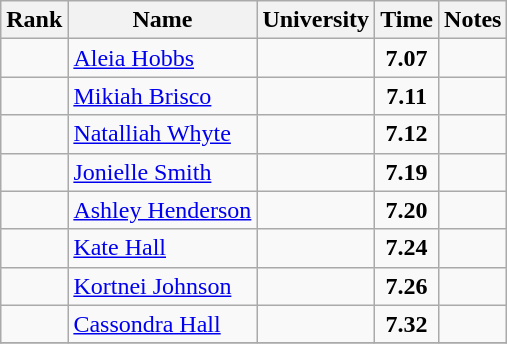<table class="wikitable sortable" style="text-align:center">
<tr>
<th>Rank</th>
<th>Name</th>
<th>University</th>
<th>Time</th>
<th>Notes</th>
</tr>
<tr>
<td></td>
<td align=left><a href='#'>Aleia Hobbs</a></td>
<td></td>
<td><strong>7.07</strong></td>
<td>   </td>
</tr>
<tr>
<td></td>
<td align=left><a href='#'>Mikiah Brisco</a></td>
<td></td>
<td><strong>7.11</strong></td>
<td></td>
</tr>
<tr>
<td></td>
<td align=left><a href='#'>Natalliah Whyte</a></td>
<td></td>
<td><strong>7.12</strong></td>
<td></td>
</tr>
<tr>
<td></td>
<td align=left><a href='#'>Jonielle Smith</a></td>
<td></td>
<td><strong>7.19</strong></td>
<td></td>
</tr>
<tr>
<td></td>
<td align=left><a href='#'>Ashley Henderson</a></td>
<td></td>
<td><strong>7.20</strong></td>
<td></td>
</tr>
<tr>
<td></td>
<td align=left><a href='#'>Kate Hall</a></td>
<td></td>
<td><strong>7.24</strong></td>
<td></td>
</tr>
<tr>
<td></td>
<td align=left><a href='#'>Kortnei Johnson</a></td>
<td></td>
<td><strong>7.26</strong></td>
<td></td>
</tr>
<tr>
<td></td>
<td align=left><a href='#'>Cassondra Hall</a></td>
<td></td>
<td><strong>7.32</strong></td>
<td></td>
</tr>
<tr>
</tr>
</table>
